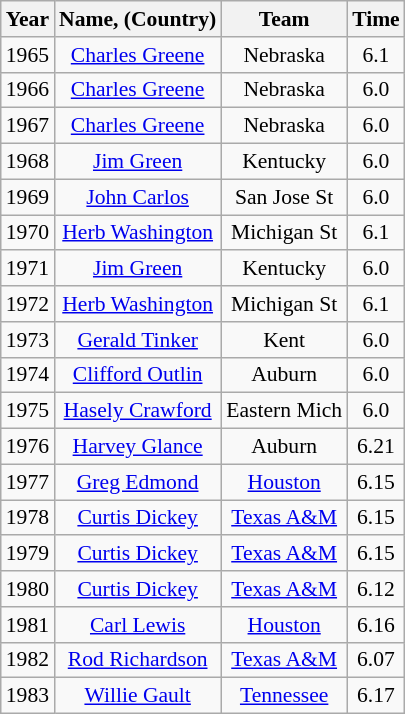<table class="wikitable sortable" style="font-size:90%; text-align: center;">
<tr>
<th>Year</th>
<th>Name, (Country)</th>
<th>Team</th>
<th>Time</th>
</tr>
<tr>
<td>1965</td>
<td><a href='#'>Charles Greene</a></td>
<td>Nebraska</td>
<td>6.1</td>
</tr>
<tr>
<td>1966</td>
<td><a href='#'>Charles Greene</a></td>
<td>Nebraska</td>
<td>6.0</td>
</tr>
<tr>
<td>1967</td>
<td><a href='#'>Charles Greene</a></td>
<td>Nebraska</td>
<td>6.0</td>
</tr>
<tr>
<td>1968</td>
<td><a href='#'>Jim Green</a></td>
<td>Kentucky</td>
<td>6.0</td>
</tr>
<tr>
<td>1969</td>
<td><a href='#'>John Carlos</a></td>
<td>San Jose St</td>
<td>6.0</td>
</tr>
<tr>
<td>1970</td>
<td><a href='#'>Herb Washington</a></td>
<td>Michigan St</td>
<td>6.1</td>
</tr>
<tr>
<td>1971</td>
<td><a href='#'>Jim Green</a></td>
<td>Kentucky</td>
<td>6.0</td>
</tr>
<tr>
<td>1972</td>
<td><a href='#'>Herb Washington</a></td>
<td>Michigan St</td>
<td>6.1</td>
</tr>
<tr>
<td>1973</td>
<td><a href='#'>Gerald Tinker</a></td>
<td>Kent</td>
<td>6.0</td>
</tr>
<tr>
<td>1974</td>
<td><a href='#'>Clifford Outlin</a></td>
<td>Auburn</td>
<td>6.0</td>
</tr>
<tr>
<td>1975</td>
<td><a href='#'>Hasely Crawford</a> </td>
<td>Eastern Mich</td>
<td>6.0</td>
</tr>
<tr>
<td>1976</td>
<td><a href='#'>Harvey Glance</a></td>
<td>Auburn</td>
<td>6.21</td>
</tr>
<tr>
<td>1977</td>
<td><a href='#'>Greg Edmond</a></td>
<td><a href='#'>Houston</a></td>
<td>6.15</td>
</tr>
<tr>
<td>1978</td>
<td><a href='#'>Curtis Dickey</a></td>
<td><a href='#'>Texas A&M</a></td>
<td>6.15</td>
</tr>
<tr>
<td>1979</td>
<td><a href='#'>Curtis Dickey</a></td>
<td><a href='#'>Texas A&M</a></td>
<td>6.15</td>
</tr>
<tr>
<td>1980</td>
<td><a href='#'>Curtis Dickey</a></td>
<td><a href='#'>Texas A&M</a></td>
<td>6.12</td>
</tr>
<tr>
<td>1981</td>
<td><a href='#'>Carl Lewis</a></td>
<td><a href='#'>Houston</a></td>
<td>6.16</td>
</tr>
<tr>
<td>1982</td>
<td><a href='#'>Rod Richardson</a></td>
<td><a href='#'>Texas A&M</a></td>
<td>6.07</td>
</tr>
<tr>
<td>1983</td>
<td><a href='#'>Willie Gault</a></td>
<td><a href='#'>Tennessee</a></td>
<td>6.17</td>
</tr>
</table>
